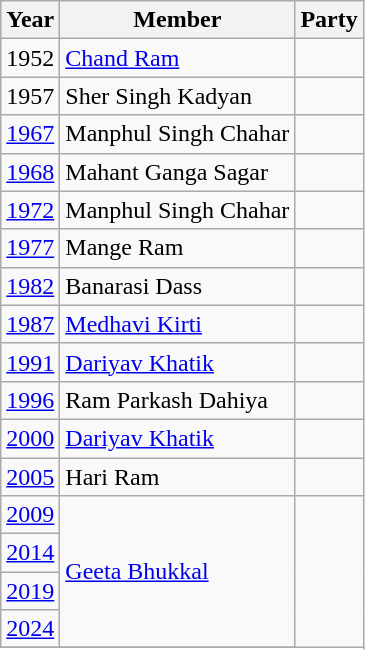<table class="wikitable">
<tr>
<th>Year</th>
<th>Member</th>
<th colspan=2>Party</th>
</tr>
<tr>
<td>1952</td>
<td><a href='#'>Chand Ram</a></td>
<td></td>
</tr>
<tr>
<td>1957</td>
<td>Sher Singh Kadyan</td>
</tr>
<tr>
<td><a href='#'>1967</a></td>
<td>Manphul Singh Chahar</td>
<td></td>
</tr>
<tr>
<td><a href='#'>1968</a></td>
<td>Mahant Ganga Sagar</td>
<td></td>
</tr>
<tr>
<td><a href='#'>1972</a></td>
<td>Manphul Singh Chahar</td>
<td></td>
</tr>
<tr>
<td><a href='#'>1977</a></td>
<td>Mange Ram</td>
<td></td>
</tr>
<tr>
<td><a href='#'>1982</a></td>
<td>Banarasi Dass</td>
<td></td>
</tr>
<tr>
<td><a href='#'>1987</a></td>
<td><a href='#'>Medhavi Kirti</a></td>
<td></td>
</tr>
<tr>
<td><a href='#'>1991</a></td>
<td><a href='#'>Dariyav Khatik</a></td>
<td></td>
</tr>
<tr>
<td><a href='#'>1996</a></td>
<td>Ram Parkash Dahiya</td>
<td></td>
</tr>
<tr>
<td><a href='#'>2000</a></td>
<td><a href='#'>Dariyav Khatik</a></td>
<td></td>
</tr>
<tr>
<td><a href='#'>2005</a></td>
<td>Hari Ram</td>
<td></td>
</tr>
<tr>
<td><a href='#'>2009</a></td>
<td rowspan=4><a href='#'>Geeta Bhukkal</a></td>
</tr>
<tr>
<td><a href='#'>2014</a></td>
</tr>
<tr>
<td><a href='#'>2019</a></td>
</tr>
<tr>
<td><a href='#'>2024</a></td>
</tr>
<tr>
</tr>
</table>
